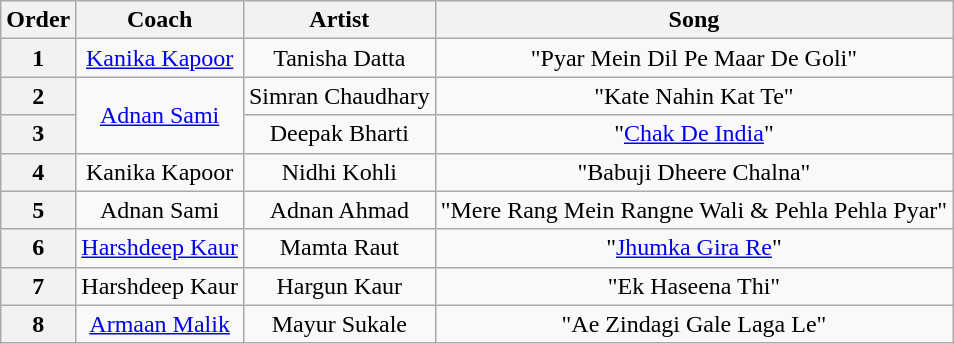<table class="wikitable sortable" style="text-align: center; width: auto;">
<tr>
<th>Order</th>
<th>Coach</th>
<th>Artist</th>
<th>Song</th>
</tr>
<tr>
<th>1</th>
<td><a href='#'>Kanika Kapoor</a></td>
<td>Tanisha Datta</td>
<td>"Pyar Mein Dil Pe Maar De Goli"</td>
</tr>
<tr>
<th>2</th>
<td rowspan="2"><a href='#'>Adnan Sami</a></td>
<td>Simran Chaudhary</td>
<td>"Kate Nahin Kat Te"</td>
</tr>
<tr>
<th>3</th>
<td>Deepak Bharti</td>
<td>"<a href='#'>Chak De India</a>"</td>
</tr>
<tr>
<th>4</th>
<td>Kanika Kapoor</td>
<td>Nidhi Kohli</td>
<td>"Babuji Dheere Chalna"</td>
</tr>
<tr>
<th>5</th>
<td>Adnan Sami</td>
<td>Adnan Ahmad</td>
<td>"Mere Rang Mein Rangne Wali & Pehla Pehla Pyar"</td>
</tr>
<tr>
<th>6</th>
<td><a href='#'>Harshdeep Kaur</a></td>
<td>Mamta Raut</td>
<td>"<a href='#'>Jhumka Gira Re</a>"</td>
</tr>
<tr>
<th>7</th>
<td>Harshdeep Kaur</td>
<td>Hargun Kaur</td>
<td>"Ek Haseena Thi"</td>
</tr>
<tr>
<th>8</th>
<td><a href='#'>Armaan Malik</a></td>
<td>Mayur Sukale</td>
<td>"Ae Zindagi Gale Laga Le"</td>
</tr>
</table>
